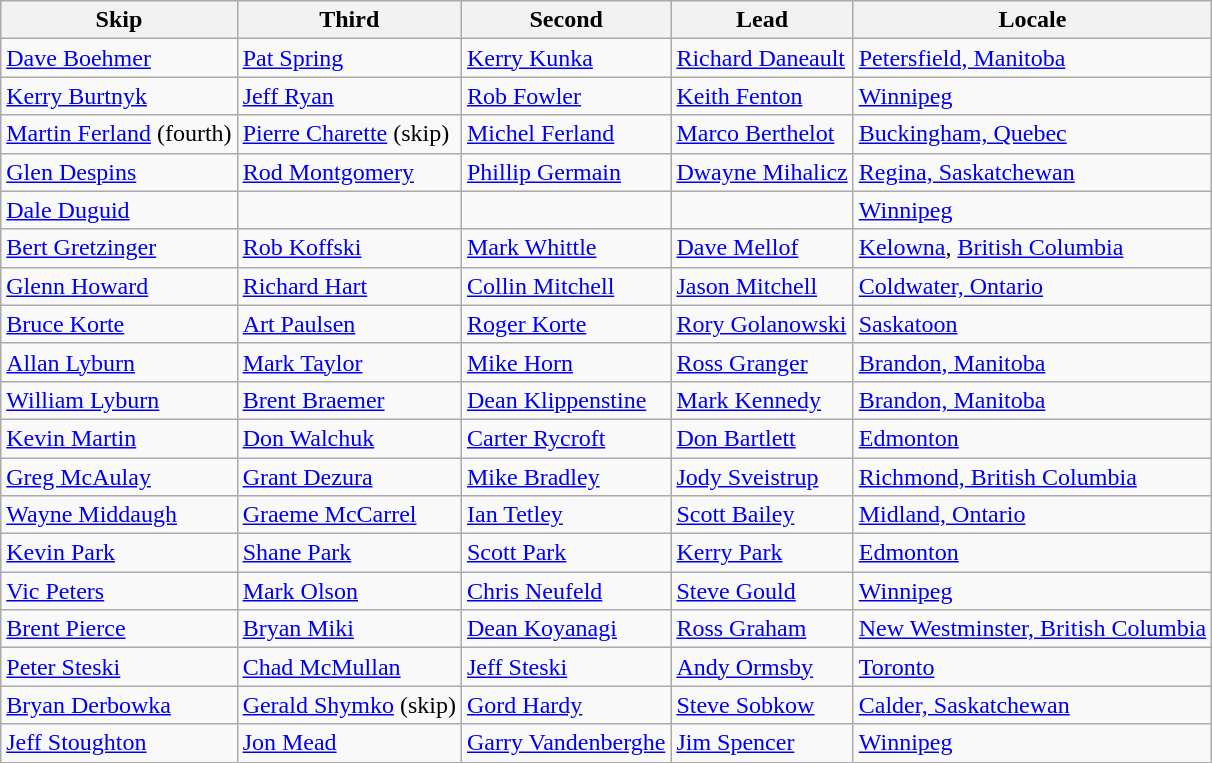<table class="wikitable">
<tr>
<th>Skip</th>
<th>Third</th>
<th>Second</th>
<th>Lead</th>
<th>Locale</th>
</tr>
<tr>
<td><a href='#'>Dave Boehmer</a></td>
<td><a href='#'>Pat Spring</a></td>
<td><a href='#'>Kerry Kunka</a></td>
<td><a href='#'>Richard Daneault</a></td>
<td> <a href='#'>Petersfield, Manitoba</a></td>
</tr>
<tr>
<td><a href='#'>Kerry Burtnyk</a></td>
<td><a href='#'>Jeff Ryan</a></td>
<td><a href='#'>Rob Fowler</a></td>
<td><a href='#'>Keith Fenton</a></td>
<td> <a href='#'>Winnipeg</a></td>
</tr>
<tr>
<td><a href='#'>Martin Ferland</a> (fourth)</td>
<td><a href='#'>Pierre Charette</a> (skip)</td>
<td><a href='#'>Michel Ferland</a></td>
<td><a href='#'>Marco Berthelot</a></td>
<td> <a href='#'>Buckingham, Quebec</a></td>
</tr>
<tr>
<td><a href='#'>Glen Despins</a></td>
<td><a href='#'>Rod Montgomery</a></td>
<td><a href='#'>Phillip Germain</a></td>
<td><a href='#'>Dwayne Mihalicz</a></td>
<td> <a href='#'>Regina, Saskatchewan</a></td>
</tr>
<tr>
<td><a href='#'>Dale Duguid</a></td>
<td></td>
<td></td>
<td></td>
<td> <a href='#'>Winnipeg</a></td>
</tr>
<tr>
<td><a href='#'>Bert Gretzinger</a></td>
<td><a href='#'>Rob Koffski</a></td>
<td><a href='#'>Mark Whittle</a></td>
<td><a href='#'>Dave Mellof</a></td>
<td> <a href='#'>Kelowna</a>, <a href='#'>British Columbia</a></td>
</tr>
<tr>
<td><a href='#'>Glenn Howard</a></td>
<td><a href='#'>Richard Hart</a></td>
<td><a href='#'>Collin Mitchell</a></td>
<td><a href='#'>Jason Mitchell</a></td>
<td> <a href='#'>Coldwater, Ontario</a></td>
</tr>
<tr>
<td><a href='#'>Bruce Korte</a></td>
<td><a href='#'>Art Paulsen</a></td>
<td><a href='#'>Roger Korte</a></td>
<td><a href='#'>Rory Golanowski</a></td>
<td> <a href='#'>Saskatoon</a></td>
</tr>
<tr>
<td><a href='#'>Allan Lyburn</a></td>
<td><a href='#'>Mark Taylor</a></td>
<td><a href='#'>Mike Horn</a></td>
<td><a href='#'>Ross Granger</a></td>
<td> <a href='#'>Brandon, Manitoba</a></td>
</tr>
<tr>
<td><a href='#'>William Lyburn</a></td>
<td><a href='#'>Brent Braemer</a></td>
<td><a href='#'>Dean Klippenstine</a></td>
<td><a href='#'>Mark Kennedy</a></td>
<td> <a href='#'>Brandon, Manitoba</a></td>
</tr>
<tr>
<td><a href='#'>Kevin Martin</a></td>
<td><a href='#'>Don Walchuk</a></td>
<td><a href='#'>Carter Rycroft</a></td>
<td><a href='#'>Don Bartlett</a></td>
<td> <a href='#'>Edmonton</a></td>
</tr>
<tr>
<td><a href='#'>Greg McAulay</a></td>
<td><a href='#'>Grant Dezura</a></td>
<td><a href='#'>Mike Bradley</a></td>
<td><a href='#'>Jody Sveistrup</a></td>
<td> <a href='#'>Richmond, British Columbia</a></td>
</tr>
<tr>
<td><a href='#'>Wayne Middaugh</a></td>
<td><a href='#'>Graeme McCarrel</a></td>
<td><a href='#'>Ian Tetley</a></td>
<td><a href='#'>Scott Bailey</a></td>
<td> <a href='#'>Midland, Ontario</a></td>
</tr>
<tr>
<td><a href='#'>Kevin Park</a></td>
<td><a href='#'>Shane Park</a></td>
<td><a href='#'>Scott Park</a></td>
<td><a href='#'>Kerry Park</a></td>
<td> <a href='#'>Edmonton</a></td>
</tr>
<tr>
<td><a href='#'>Vic Peters</a></td>
<td><a href='#'>Mark Olson</a></td>
<td><a href='#'>Chris Neufeld</a></td>
<td><a href='#'>Steve Gould</a></td>
<td> <a href='#'>Winnipeg</a></td>
</tr>
<tr>
<td><a href='#'>Brent Pierce</a></td>
<td><a href='#'>Bryan Miki</a></td>
<td><a href='#'>Dean Koyanagi</a></td>
<td><a href='#'>Ross Graham</a></td>
<td> <a href='#'>New Westminster, British Columbia</a></td>
</tr>
<tr>
<td><a href='#'>Peter Steski</a></td>
<td><a href='#'>Chad McMullan</a></td>
<td><a href='#'>Jeff Steski</a></td>
<td><a href='#'>Andy Ormsby</a></td>
<td> <a href='#'>Toronto</a></td>
</tr>
<tr>
<td><a href='#'>Bryan Derbowka</a></td>
<td><a href='#'>Gerald Shymko</a> (skip)</td>
<td><a href='#'>Gord Hardy</a></td>
<td><a href='#'>Steve Sobkow</a></td>
<td> <a href='#'>Calder, Saskatchewan</a></td>
</tr>
<tr>
<td><a href='#'>Jeff Stoughton</a></td>
<td><a href='#'>Jon Mead</a></td>
<td><a href='#'>Garry Vandenberghe</a></td>
<td><a href='#'>Jim Spencer</a></td>
<td> <a href='#'>Winnipeg</a></td>
</tr>
</table>
